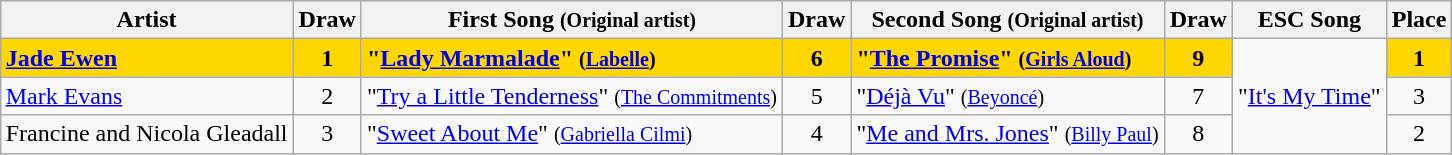<table class="sortable wikitable" style="margin: 1em auto 1em auto; text-align:center">
<tr>
<th>Artist</th>
<th>Draw</th>
<th>First Song <small>(Original artist)</small></th>
<th>Draw</th>
<th>Second Song <small>(Original artist)</small></th>
<th>Draw</th>
<th>ESC Song</th>
<th>Place</th>
</tr>
<tr>
<td style="font-weight:bold; background:gold; text-align:left;"><a href='#'>Jade Ewen</a></td>
<td style="font-weight:bold; background:gold;">1</td>
<td style="font-weight:bold; background:gold; text-align:left;">"<a href='#'>Lady Marmalade</a>" <small>(<a href='#'>Labelle</a>)</small></td>
<td style="font-weight:bold; background:gold;">6</td>
<td style="font-weight:bold; background:gold; text-align:left;">"<a href='#'>The Promise</a>" <small>(<a href='#'>Girls Aloud</a>)</small></td>
<td style="font-weight:bold; background:gold;">9</td>
<td rowspan="3" align="left">"<a href='#'>It's My Time</a>"</td>
<td style="font-weight:bold; background:gold;">1</td>
</tr>
<tr>
<td align="left"><a href='#'>Mark Evans</a></td>
<td>2</td>
<td align="left">"<a href='#'>Try a Little Tenderness</a>" <small>(<a href='#'>The Commitments</a>)</small></td>
<td>5</td>
<td align="left">"<a href='#'>Déjà Vu</a>" <small>(<a href='#'>Beyoncé</a>)</small></td>
<td>7</td>
<td>3</td>
</tr>
<tr>
<td align="left">Francine and Nicola Gleadall</td>
<td>3</td>
<td align="left">"<a href='#'>Sweet About Me</a>" <small>(<a href='#'>Gabriella Cilmi</a>)</small></td>
<td>4</td>
<td align="left">"<a href='#'>Me and Mrs. Jones</a>" <small>(<a href='#'>Billy Paul</a>)</small></td>
<td>8</td>
<td>2</td>
</tr>
</table>
